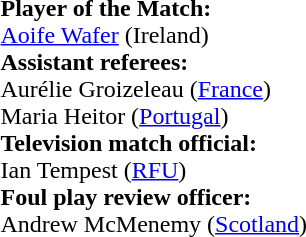<table style="width:100%">
<tr>
<td><br><strong>Player of the Match:</strong>
<br><a href='#'>Aoife Wafer</a> (Ireland)<br><strong>Assistant referees:</strong>
<br>Aurélie Groizeleau (<a href='#'>France</a>)
<br>Maria Heitor (<a href='#'>Portugal</a>)
<br><strong>Television match official:</strong>
<br>Ian Tempest (<a href='#'>RFU</a>)
<br><strong>Foul play review officer:</strong>
<br>Andrew McMenemy (<a href='#'>Scotland</a>)</td>
</tr>
</table>
